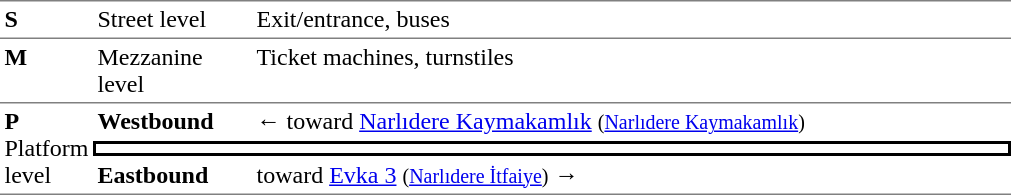<table table border=0 cellspacing=0 cellpadding=3>
<tr>
<td style="border-top:solid 1px gray;" width=50 valign=top><strong>S</strong></td>
<td style="border-top:solid 1px gray;" width=100 valign=top>Street level</td>
<td style="border-top:solid 1px gray;" width=500 valign=top>Exit/entrance, buses</td>
</tr>
<tr>
<td style="border-top:solid 1px gray;" width=50 valign=top><strong>M</strong></td>
<td style="border-top:solid 1px gray;" width=100 valign=top>Mezzanine level</td>
<td style="border-top:solid 1px gray;" width=500 valign=top>Ticket machines, turnstiles</td>
</tr>
<tr>
<td style="border-top:solid 1px gray;border-bottom:solid 1px gray;" width=50 rowspan=3 valign=top><strong>P</strong><br>Platform level</td>
<td style="border-top:solid 1px gray;" width=100><strong>Westbound</strong></td>
<td style="border-top:solid 1px gray;" width=500>←  toward <a href='#'>Narlıdere Kaymakamlık</a> <small>(<a href='#'>Narlıdere Kaymakamlık</a>)</small></td>
</tr>
<tr>
<td style="border-top:solid 2px black;border-right:solid 2px black;border-left:solid 2px black;border-bottom:solid 2px black;text-align:center;" colspan=2></td>
</tr>
<tr>
<td style="border-bottom:solid 1px gray;" width=100><strong>Eastbound</strong></td>
<td style="border-bottom:solid 1px gray;" width=500> toward <a href='#'>Evka 3</a> <small>(<a href='#'>Narlıdere İtfaiye</a>)</small> →</td>
</tr>
</table>
